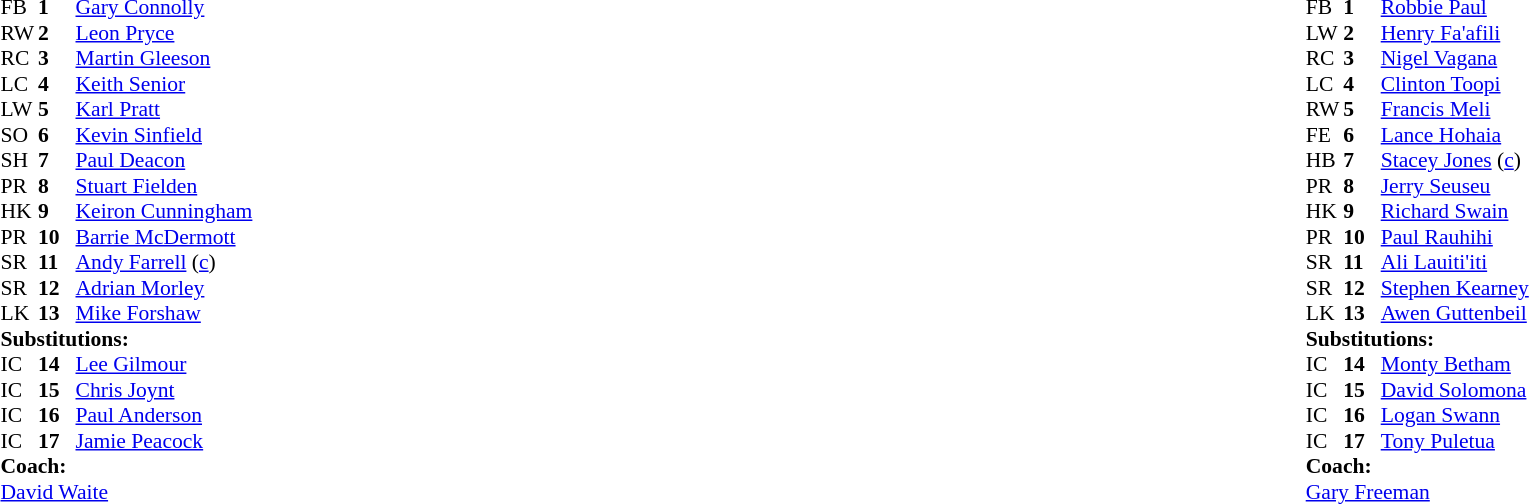<table width="100%">
<tr>
<td valign="top" width="50%"><br><table style="font-size: 90%" cellspacing="0" cellpadding="0">
<tr>
<th width="25"></th>
<th width="25"></th>
</tr>
<tr>
<td>FB</td>
<td><strong>1</strong></td>
<td><a href='#'>Gary Connolly</a></td>
</tr>
<tr>
<td>RW</td>
<td><strong>2</strong></td>
<td><a href='#'>Leon Pryce</a></td>
</tr>
<tr>
<td>RC</td>
<td><strong>3</strong></td>
<td><a href='#'>Martin Gleeson</a></td>
</tr>
<tr>
<td>LC</td>
<td><strong>4</strong></td>
<td><a href='#'>Keith Senior</a></td>
</tr>
<tr>
<td>LW</td>
<td><strong>5</strong></td>
<td><a href='#'>Karl Pratt</a></td>
</tr>
<tr>
<td>SO</td>
<td><strong>6</strong></td>
<td><a href='#'>Kevin Sinfield</a></td>
</tr>
<tr>
<td>SH</td>
<td><strong>7</strong></td>
<td><a href='#'>Paul Deacon</a></td>
</tr>
<tr>
<td>PR</td>
<td><strong>8</strong></td>
<td><a href='#'>Stuart Fielden</a></td>
</tr>
<tr>
<td>HK</td>
<td><strong>9</strong></td>
<td><a href='#'>Keiron Cunningham</a></td>
</tr>
<tr>
<td>PR</td>
<td><strong>10</strong></td>
<td><a href='#'>Barrie McDermott</a></td>
</tr>
<tr>
<td>SR</td>
<td><strong>11</strong></td>
<td><a href='#'>Andy Farrell</a> (<a href='#'>c</a>)</td>
</tr>
<tr>
<td>SR</td>
<td><strong>12</strong></td>
<td><a href='#'>Adrian Morley</a></td>
</tr>
<tr>
<td>LK</td>
<td><strong>13</strong></td>
<td><a href='#'>Mike Forshaw</a></td>
</tr>
<tr>
<td colspan=3><strong>Substitutions:</strong></td>
</tr>
<tr>
<td>IC</td>
<td><strong>14</strong></td>
<td><a href='#'>Lee Gilmour</a></td>
</tr>
<tr>
<td>IC</td>
<td><strong>15</strong></td>
<td><a href='#'>Chris Joynt</a></td>
</tr>
<tr>
<td>IC</td>
<td><strong>16</strong></td>
<td><a href='#'>Paul Anderson</a></td>
</tr>
<tr>
<td>IC</td>
<td><strong>17</strong></td>
<td><a href='#'>Jamie Peacock</a></td>
</tr>
<tr>
<td colspan=3><strong>Coach:</strong></td>
</tr>
<tr>
<td colspan="4"> <a href='#'>David Waite</a></td>
</tr>
</table>
</td>
<td valign="top" width="50%"><br><table style="font-size: 90%" cellspacing="0" cellpadding="0" align="center">
<tr>
<th width="25"></th>
<th width="25"></th>
</tr>
<tr>
<td>FB</td>
<td><strong>1</strong></td>
<td><a href='#'>Robbie Paul</a></td>
</tr>
<tr>
<td>LW</td>
<td><strong>2</strong></td>
<td><a href='#'>Henry Fa'afili</a></td>
</tr>
<tr>
<td>RC</td>
<td><strong>3</strong></td>
<td><a href='#'>Nigel Vagana</a></td>
</tr>
<tr>
<td>LC</td>
<td><strong>4</strong></td>
<td><a href='#'>Clinton Toopi</a></td>
</tr>
<tr>
<td>RW</td>
<td><strong>5</strong></td>
<td><a href='#'>Francis Meli</a></td>
</tr>
<tr>
<td>FE</td>
<td><strong>6</strong></td>
<td><a href='#'>Lance Hohaia</a></td>
</tr>
<tr>
<td>HB</td>
<td><strong>7</strong></td>
<td><a href='#'>Stacey Jones</a> (<a href='#'>c</a>)</td>
</tr>
<tr>
<td>PR</td>
<td><strong>8</strong></td>
<td><a href='#'>Jerry Seuseu</a></td>
</tr>
<tr>
<td>HK</td>
<td><strong>9</strong></td>
<td><a href='#'>Richard Swain</a></td>
</tr>
<tr>
<td>PR</td>
<td><strong>10</strong></td>
<td><a href='#'>Paul Rauhihi</a></td>
</tr>
<tr>
<td>SR</td>
<td><strong>11</strong></td>
<td><a href='#'>Ali Lauiti'iti</a></td>
</tr>
<tr>
<td>SR</td>
<td><strong>12</strong></td>
<td><a href='#'>Stephen Kearney</a></td>
</tr>
<tr>
<td>LK</td>
<td><strong>13</strong></td>
<td><a href='#'>Awen Guttenbeil</a></td>
</tr>
<tr>
<td colspan=3><strong>Substitutions:</strong></td>
</tr>
<tr>
<td>IC</td>
<td><strong>14</strong></td>
<td><a href='#'>Monty Betham</a></td>
</tr>
<tr>
<td>IC</td>
<td><strong>15</strong></td>
<td><a href='#'>David Solomona</a></td>
</tr>
<tr>
<td>IC</td>
<td><strong>16</strong></td>
<td><a href='#'>Logan Swann</a></td>
</tr>
<tr>
<td>IC</td>
<td><strong>17</strong></td>
<td><a href='#'>Tony Puletua</a></td>
</tr>
<tr>
<td colspan=3><strong>Coach:</strong></td>
</tr>
<tr>
<td colspan="4"> <a href='#'>Gary Freeman</a></td>
</tr>
</table>
</td>
</tr>
</table>
